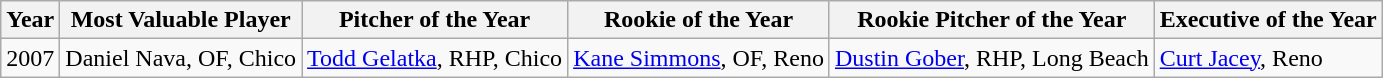<table class="wikitable">
<tr>
<th>Year</th>
<th>Most Valuable Player</th>
<th>Pitcher of the Year</th>
<th>Rookie of the Year</th>
<th>Rookie Pitcher of the Year</th>
<th>Executive of the Year</th>
</tr>
<tr>
<td>2007</td>
<td>Daniel Nava, OF, Chico</td>
<td><a href='#'>Todd Gelatka</a>, RHP, Chico</td>
<td><a href='#'>Kane Simmons</a>, OF, Reno</td>
<td><a href='#'>Dustin Gober</a>, RHP, Long Beach</td>
<td><a href='#'>Curt Jacey</a>, Reno</td>
</tr>
</table>
